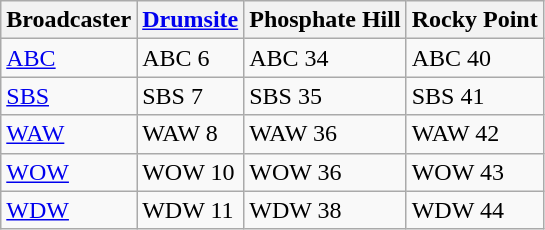<table class="wikitable">
<tr>
<th>Broadcaster</th>
<th><a href='#'>Drumsite</a></th>
<th>Phosphate Hill</th>
<th>Rocky Point</th>
</tr>
<tr>
<td><a href='#'>ABC</a></td>
<td>ABC 6</td>
<td>ABC 34</td>
<td>ABC 40</td>
</tr>
<tr>
<td><a href='#'>SBS</a></td>
<td>SBS 7</td>
<td>SBS 35</td>
<td>SBS 41</td>
</tr>
<tr>
<td><a href='#'>WAW</a></td>
<td>WAW 8</td>
<td>WAW 36</td>
<td>WAW 42</td>
</tr>
<tr>
<td><a href='#'>WOW</a></td>
<td>WOW 10</td>
<td>WOW 36</td>
<td>WOW 43</td>
</tr>
<tr>
<td><a href='#'>WDW</a></td>
<td>WDW 11</td>
<td>WDW 38</td>
<td>WDW 44</td>
</tr>
</table>
